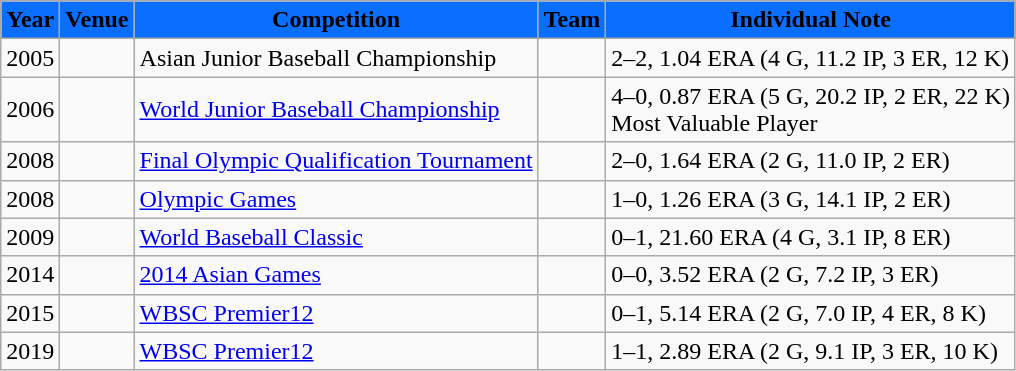<table class="wikitable">
<tr>
<th style="background:#0A6EFF"><span>Year</span></th>
<th style="background:#0A6EFF"><span>Venue</span></th>
<th style="background:#0A6EFF"><span>Competition</span></th>
<th style="background:#0A6EFF"><span>Team</span></th>
<th style="background:#0A6EFF"><span>Individual Note</span></th>
</tr>
<tr>
<td>2005</td>
<td></td>
<td>Asian Junior Baseball Championship</td>
<td style="text-align:center"></td>
<td>2–2, 1.04 ERA (4 G, 11.2 IP, 3 ER, 12 K)</td>
</tr>
<tr>
<td>2006</td>
<td></td>
<td><a href='#'>World Junior Baseball Championship</a></td>
<td style="text-align:center"></td>
<td>4–0, 0.87 ERA (5 G, 20.2 IP, 2 ER, 22 K)<br>Most Valuable Player</td>
</tr>
<tr>
<td>2008</td>
<td></td>
<td><a href='#'>Final Olympic Qualification Tournament</a></td>
<td style="text-align:center"></td>
<td>2–0, 1.64 ERA (2 G, 11.0 IP, 2 ER)</td>
</tr>
<tr>
<td>2008</td>
<td></td>
<td><a href='#'>Olympic Games</a></td>
<td style="text-align:center"></td>
<td>1–0, 1.26 ERA (3 G, 14.1 IP, 2 ER)</td>
</tr>
<tr>
<td>2009</td>
<td></td>
<td><a href='#'>World Baseball Classic</a></td>
<td style="text-align:center"></td>
<td>0–1, 21.60 ERA (4 G, 3.1 IP, 8 ER)</td>
</tr>
<tr>
<td>2014</td>
<td></td>
<td><a href='#'>2014 Asian Games</a></td>
<td style="text-align:center"></td>
<td>0–0, 3.52 ERA (2 G, 7.2 IP, 3 ER)</td>
</tr>
<tr>
<td>2015</td>
<td></td>
<td><a href='#'>WBSC Premier12</a></td>
<td style="text-align:center"></td>
<td>0–1, 5.14 ERA (2 G, 7.0 IP, 4 ER, 8 K)</td>
</tr>
<tr>
<td>2019</td>
<td></td>
<td><a href='#'>WBSC Premier12</a></td>
<td></td>
<td>1–1, 2.89 ERA (2 G, 9.1 IP, 3 ER, 10 K)</td>
</tr>
</table>
